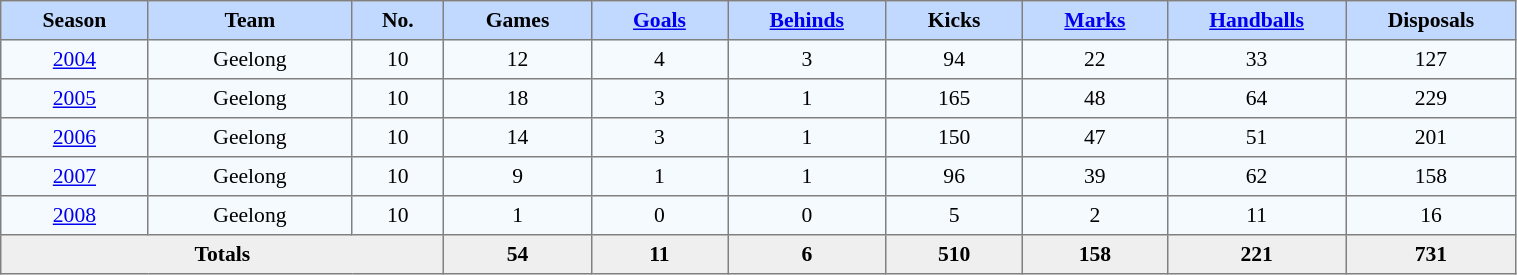<table border="1" cellpadding="4" cellspacing="0" style="text-align:center; font-size:90%; border-collapse:collapse;" width=80%>
<tr style="background:#C1D8FF;">
<th width=3%>Season</th>
<th width=5%>Team</th>
<th width=2%>No.</th>
<th width=3%>Games</th>
<th width=3%><a href='#'>Goals</a></th>
<th width=3%><a href='#'>Behinds</a></th>
<th width=3%>Kicks</th>
<th width=3%><a href='#'>Marks</a></th>
<th width=3%><a href='#'>Handballs</a></th>
<th width=3%>Disposals</th>
</tr>
<tr style="background:#F5FAFF;">
<td><a href='#'>2004</a></td>
<td>Geelong</td>
<td>10</td>
<td>12</td>
<td>4</td>
<td>3</td>
<td>94</td>
<td>22</td>
<td>33</td>
<td>127</td>
</tr>
<tr style="background:#F5FAFF;">
<td><a href='#'>2005</a></td>
<td>Geelong</td>
<td>10</td>
<td>18</td>
<td>3</td>
<td>1</td>
<td>165</td>
<td>48</td>
<td>64</td>
<td>229</td>
</tr>
<tr style="background:#F5FAFF;">
<td><a href='#'>2006</a></td>
<td>Geelong</td>
<td>10</td>
<td>14</td>
<td>3</td>
<td>1</td>
<td>150</td>
<td>47</td>
<td>51</td>
<td>201</td>
</tr>
<tr style="background:#F5FAFF;">
<td><a href='#'>2007</a></td>
<td>Geelong</td>
<td>10</td>
<td>9</td>
<td>1</td>
<td>1</td>
<td>96</td>
<td>39</td>
<td>62</td>
<td>158</td>
</tr>
<tr style="background:#F5FAFF;">
<td><a href='#'>2008</a></td>
<td>Geelong</td>
<td>10</td>
<td>1</td>
<td>0</td>
<td>0</td>
<td>5</td>
<td>2</td>
<td>11</td>
<td>16</td>
</tr>
<tr style="background:#EFEFEF;">
<th colspan=3>Totals</th>
<td><strong>54</strong></td>
<td><strong>11</strong></td>
<td><strong>6</strong></td>
<td><strong>510</strong></td>
<td><strong>158</strong></td>
<td><strong>221</strong></td>
<td><strong>731</strong></td>
</tr>
</table>
